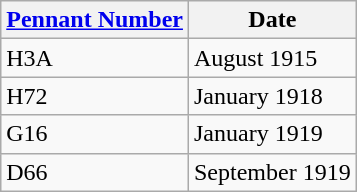<table class="wikitable" style="text-align:left">
<tr>
<th><a href='#'>Pennant Number</a></th>
<th>Date</th>
</tr>
<tr>
<td>H3A</td>
<td>August 1915</td>
</tr>
<tr>
<td>H72</td>
<td>January 1918</td>
</tr>
<tr>
<td>G16</td>
<td>January 1919</td>
</tr>
<tr>
<td>D66</td>
<td>September 1919</td>
</tr>
</table>
